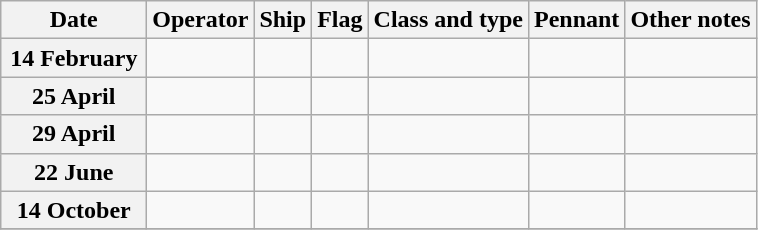<table Class="wikitable">
<tr>
<th width="90">Date</th>
<th>Operator</th>
<th>Ship</th>
<th>Flag</th>
<th>Class and type</th>
<th>Pennant</th>
<th>Other notes</th>
</tr>
<tr>
<th>14 February</th>
<td></td>
<td><strong></strong></td>
<td></td>
<td></td>
<td></td>
<td></td>
</tr>
<tr ---->
<th>25 April</th>
<td></td>
<td><strong></strong></td>
<td></td>
<td></td>
<td></td>
<td></td>
</tr>
<tr ---->
<th>29 April</th>
<td></td>
<td><strong></strong></td>
<td></td>
<td></td>
<td></td>
<td></td>
</tr>
<tr>
<th>22 June</th>
<td></td>
<td><strong></strong></td>
<td></td>
<td></td>
<td></td>
<td></td>
</tr>
<tr ---->
<th>14 October</th>
<td></td>
<td><strong></strong></td>
<td></td>
<td></td>
<td></td>
<td></td>
</tr>
<tr ---->
</tr>
</table>
